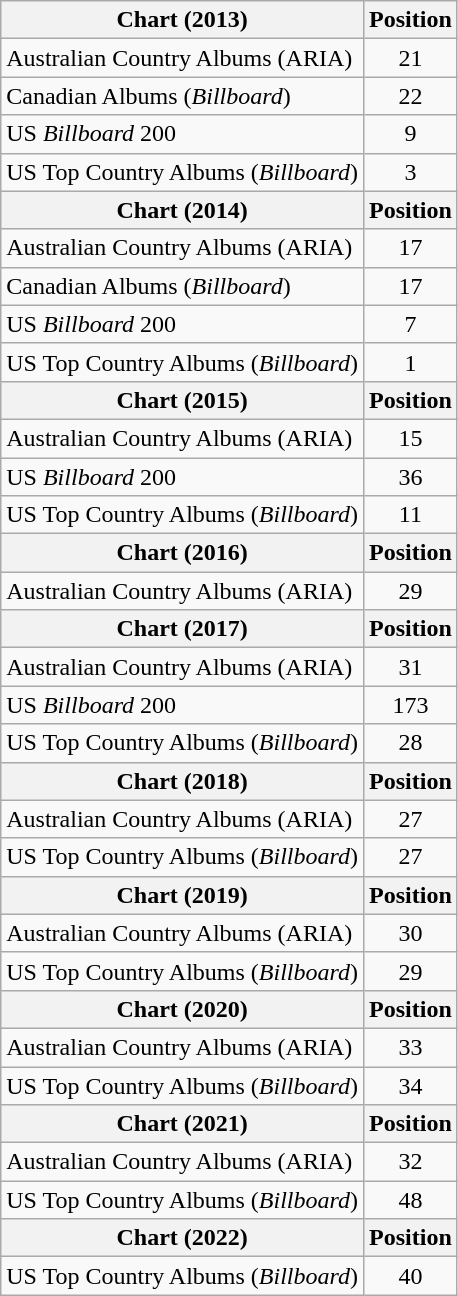<table class="wikitable">
<tr>
<th>Chart (2013)</th>
<th>Position</th>
</tr>
<tr>
<td>Australian Country Albums (ARIA)</td>
<td style="text-align:center;">21</td>
</tr>
<tr>
<td>Canadian Albums (<em>Billboard</em>)</td>
<td style="text-align:center;">22</td>
</tr>
<tr>
<td>US <em>Billboard</em> 200</td>
<td style="text-align:center;">9</td>
</tr>
<tr>
<td>US Top Country Albums (<em>Billboard</em>)</td>
<td style="text-align:center;">3</td>
</tr>
<tr>
<th>Chart (2014)</th>
<th>Position</th>
</tr>
<tr>
<td>Australian Country Albums (ARIA)</td>
<td style="text-align:center;">17</td>
</tr>
<tr>
<td>Canadian Albums (<em>Billboard</em>)</td>
<td style="text-align:center;">17</td>
</tr>
<tr>
<td>US <em>Billboard</em> 200</td>
<td style="text-align:center;">7</td>
</tr>
<tr>
<td>US Top Country Albums (<em>Billboard</em>)</td>
<td style="text-align:center;">1</td>
</tr>
<tr>
<th>Chart (2015)</th>
<th>Position</th>
</tr>
<tr>
<td>Australian Country Albums (ARIA)</td>
<td style="text-align:center;">15</td>
</tr>
<tr>
<td>US <em>Billboard</em> 200</td>
<td style="text-align:center;">36</td>
</tr>
<tr>
<td>US Top Country Albums (<em>Billboard</em>)</td>
<td style="text-align:center;">11</td>
</tr>
<tr>
<th>Chart (2016)</th>
<th>Position</th>
</tr>
<tr>
<td>Australian Country Albums (ARIA)</td>
<td style="text-align:center;">29</td>
</tr>
<tr>
<th>Chart (2017)</th>
<th>Position</th>
</tr>
<tr>
<td>Australian Country Albums (ARIA)</td>
<td style="text-align:center;">31</td>
</tr>
<tr>
<td>US <em>Billboard</em> 200</td>
<td style="text-align:center;">173</td>
</tr>
<tr>
<td>US Top Country Albums (<em>Billboard</em>)</td>
<td style="text-align:center;">28</td>
</tr>
<tr>
<th>Chart (2018)</th>
<th>Position</th>
</tr>
<tr>
<td>Australian Country Albums (ARIA)</td>
<td style="text-align:center;">27</td>
</tr>
<tr>
<td>US Top Country Albums (<em>Billboard</em>)</td>
<td style="text-align:center;">27</td>
</tr>
<tr>
<th>Chart (2019)</th>
<th>Position</th>
</tr>
<tr>
<td>Australian Country Albums (ARIA)</td>
<td style="text-align:center;">30</td>
</tr>
<tr>
<td>US Top Country Albums (<em>Billboard</em>)</td>
<td style="text-align:center;">29</td>
</tr>
<tr>
<th>Chart (2020)</th>
<th>Position</th>
</tr>
<tr>
<td>Australian Country Albums (ARIA)</td>
<td style="text-align:center;">33</td>
</tr>
<tr>
<td>US Top Country Albums (<em>Billboard</em>)</td>
<td style="text-align:center;">34</td>
</tr>
<tr>
<th>Chart (2021)</th>
<th>Position</th>
</tr>
<tr>
<td>Australian Country Albums (ARIA)</td>
<td style="text-align:center;">32</td>
</tr>
<tr>
<td>US Top Country Albums (<em>Billboard</em>)</td>
<td style="text-align:center;">48</td>
</tr>
<tr>
<th>Chart (2022)</th>
<th>Position</th>
</tr>
<tr>
<td>US Top Country Albums (<em>Billboard</em>)</td>
<td style="text-align:center;">40</td>
</tr>
</table>
